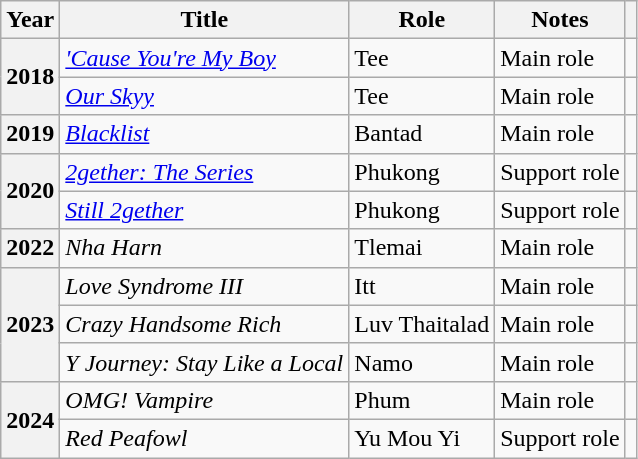<table class="wikitable sortable plainrowheaders">
<tr>
<th scope="col">Year</th>
<th scope="col">Title</th>
<th scope="col">Role</th>
<th scope="col" class="unsortable">Notes</th>
<th scope="col" class="unsortable"></th>
</tr>
<tr>
<th scope="row" rowspan="2">2018</th>
<td><em><a href='#'>'Cause You're My Boy</a></em></td>
<td>Tee</td>
<td>Main role</td>
<td style="text-align: center;"></td>
</tr>
<tr>
<td><em><a href='#'>Our Skyy</a></em></td>
<td>Tee</td>
<td>Main role</td>
<td style="text-align: center;"></td>
</tr>
<tr>
<th scope="row">2019</th>
<td><em><a href='#'>Blacklist</a></em></td>
<td>Bantad</td>
<td>Main role</td>
<td style="text-align: center;"></td>
</tr>
<tr>
<th scope="row" rowspan="2">2020</th>
<td><em><a href='#'>2gether: The Series</a></em></td>
<td>Phukong</td>
<td>Support role</td>
<td style="text-align: center;"></td>
</tr>
<tr>
<td><em><a href='#'>Still 2gether</a></em></td>
<td>Phukong</td>
<td>Support role</td>
<td style="text-align: center;"></td>
</tr>
<tr>
<th scope="row">2022</th>
<td><em>Nha Harn</em></td>
<td>Tlemai</td>
<td>Main role</td>
<td style="text-align: center;"></td>
</tr>
<tr>
<th rowspan="3" scope="row">2023</th>
<td><em>Love Syndrome III</em></td>
<td>Itt</td>
<td>Main role</td>
<td style="text-align: center;"></td>
</tr>
<tr>
<td><em>Crazy Handsome Rich</em></td>
<td>Luv Thaitalad</td>
<td>Main role</td>
<td></td>
</tr>
<tr>
<td><em>Y Journey: Stay Like a Local</em></td>
<td>Namo</td>
<td>Main role</td>
<td></td>
</tr>
<tr>
<th rowspan="2" scope="row">2024</th>
<td><em>OMG! Vampire</em></td>
<td>Phum</td>
<td>Main role</td>
<td></td>
</tr>
<tr>
<td><em>Red Peafowl</em></td>
<td>Yu Mou Yi</td>
<td>Support role</td>
<td></td>
</tr>
</table>
